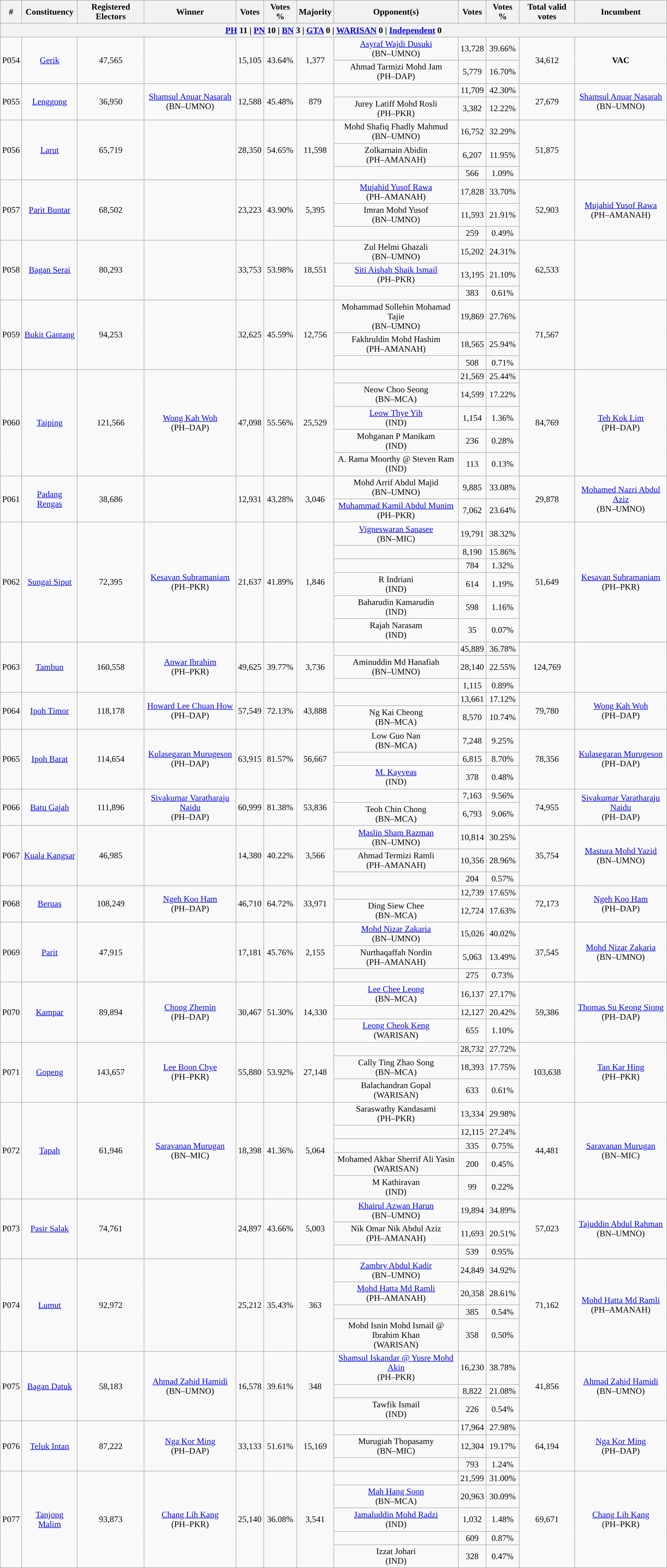<table class="wikitable sortable" style">
<tr>
<th>#</th>
<th>Constituency</th>
<th>Registered Electors</th>
<th>Winner</th>
<th>Votes</th>
<th>Votes %</th>
<th>Majority</th>
<th>Opponent(s)</th>
<th>Votes</th>
<th>Votes %</th>
<th>Total valid votes</th>
<th>Incumbent</th>
</tr>
<tr>
<th colspan="13"><a href='#'>PH</a> <strong>11</strong> | <a href='#'>PN</a> <strong>10</strong> | <a href='#'>BN</a> <strong>3</strong>  | <a href='#'>GTA</a> <strong>0</strong>  | <a href='#'>WARISAN</a> <strong>0</strong>    | <a href='#'>Independent</a> <strong>0</strong></th>
</tr>
<tr align="center">
<td rowspan=2>P054</td>
<td rowspan=2><a href='#'>Gerik</a></td>
<td rowspan=2>47,565</td>
<td rowspan=2></td>
<td rowspan=2>15,105</td>
<td rowspan=2>43.64%</td>
<td rowspan=2>1,377</td>
<td><a href='#'>Asyraf Wajdi Dusuki</a><br>(BN–UMNO)</td>
<td>13,728</td>
<td>39.66%</td>
<td rowspan=2>34,612</td>
<td rowspan=2><strong>VAC</strong></td>
</tr>
<tr align="center">
<td>Ahmad Tarmizi Mohd Jam<br>(PH–DAP)</td>
<td>5,779</td>
<td>16.70%</td>
</tr>
<tr align="center">
<td rowspan=2>P055</td>
<td rowspan=2><a href='#'>Lenggong</a></td>
<td rowspan=2>36,950</td>
<td rowspan=2><a href='#'>Shamsul Anuar Nasarah</a><br>(BN–UMNO)</td>
<td rowspan=2>12,588</td>
<td rowspan=2>45.48%</td>
<td rowspan=2>879</td>
<td></td>
<td>11,709</td>
<td>42.30%</td>
<td rowspan=2>27,679</td>
<td rowspan=2><a href='#'>Shamsul Anuar Nasarah</a><br>(BN–UMNO)</td>
</tr>
<tr align="center">
<td>Jurey Latiff Mohd Rosli<br>(PH–PKR)</td>
<td>3,382</td>
<td>12.22%</td>
</tr>
<tr align="center">
<td rowspan=3>P056</td>
<td rowspan=3><a href='#'>Larut</a></td>
<td rowspan=3>65,719</td>
<td rowspan=3><br></td>
<td rowspan=3>28,350</td>
<td rowspan=3>54.65%</td>
<td rowspan=3>11,598</td>
<td>Mohd Shafiq Fhadly Mahmud<br>(BN–UMNO)</td>
<td>16,752</td>
<td>32.29%</td>
<td rowspan=3>51,875</td>
<td rowspan=3><br></td>
</tr>
<tr align="center">
<td>Zolkarnain Abidin<br>(PH–AMANAH)</td>
<td>6,207</td>
<td>11.95%</td>
</tr>
<tr align="center">
<td></td>
<td>566</td>
<td>1.09%</td>
</tr>
<tr align="center">
<td rowspan=3>P057</td>
<td rowspan=3><a href='#'>Parit Buntar</a></td>
<td rowspan=3>68,502</td>
<td rowspan=3></td>
<td rowspan=3>23,223</td>
<td rowspan=3>43.90%</td>
<td rowspan=3>5,395</td>
<td><a href='#'>Mujahid Yusof Rawa</a><br>(PH–AMANAH)</td>
<td>17,828</td>
<td>33.70%</td>
<td rowspan=3>52,903</td>
<td rowspan=3><a href='#'>Mujahid Yusof Rawa</a><br>(PH–AMANAH)</td>
</tr>
<tr align="center">
<td>Imran Mohd Yusof<br>(BN–UMNO)</td>
<td>11,593</td>
<td>21.91%</td>
</tr>
<tr align="center">
<td></td>
<td>259</td>
<td>0.49%</td>
</tr>
<tr align="center">
<td rowspan=3>P058</td>
<td rowspan=3><a href='#'>Bagan Serai</a></td>
<td rowspan=3>80,293</td>
<td rowspan=3><br></td>
<td rowspan=3>33,753</td>
<td rowspan=3>53.98%</td>
<td rowspan=3>18,551</td>
<td>Zul Helmi Ghazali<br>(BN–UMNO)</td>
<td>15,202</td>
<td>24.31%</td>
<td rowspan=3>62,533</td>
<td rowspan=3><br></td>
</tr>
<tr align="center">
<td><a href='#'>Siti Aishah Shaik Ismail</a><br>(PH–PKR)</td>
<td>13,195</td>
<td>21.10%</td>
</tr>
<tr align="center">
<td></td>
<td>383</td>
<td>0.61%</td>
</tr>
<tr align="center">
<td rowspan=3>P059</td>
<td rowspan=3><a href='#'>Bukit Gantang</a></td>
<td rowspan=3>94,253</td>
<td rowspan=3><br></td>
<td rowspan=3>32,625</td>
<td rowspan=3>45.59%</td>
<td rowspan=3>12,756</td>
<td>Mohammad Sollehin Mohamad Tajie<br>(BN–UMNO)</td>
<td>19,869</td>
<td>27.76%</td>
<td rowspan=3>71,567</td>
<td rowspan=3><br></td>
</tr>
<tr align="center">
<td>Fakhruldin Mohd Hashim<br>(PH–AMANAH)</td>
<td>18,565</td>
<td>25.94%</td>
</tr>
<tr align="center">
<td></td>
<td>508</td>
<td>0.71%</td>
</tr>
<tr align="center">
<td rowspan=5>P060</td>
<td rowspan=5><a href='#'>Taiping</a></td>
<td rowspan=5>121,566</td>
<td rowspan=5><a href='#'>Wong Kah Woh</a><br>(PH–DAP)</td>
<td rowspan=5>47,098</td>
<td rowspan=5>55.56%</td>
<td rowspan=5>25,529</td>
<td></td>
<td>21,569</td>
<td>25.44%</td>
<td rowspan=5>84,769</td>
<td rowspan=5><a href='#'>Teh Kok Lim</a><br>(PH–DAP)</td>
</tr>
<tr align="center">
<td>Neow Choo Seong<br>(BN–MCA)</td>
<td>14,599</td>
<td>17.22%</td>
</tr>
<tr align="center">
<td><a href='#'>Leow Thye Yih</a><br>(IND)</td>
<td>1,154</td>
<td>1.36%</td>
</tr>
<tr align="center">
<td>Mohganan P Manikam<br>(IND)</td>
<td>236</td>
<td>0.28%</td>
</tr>
<tr align="center">
<td>A. Rama Moorthy @ Steven Ram<br>(IND)</td>
<td>113</td>
<td>0.13%</td>
</tr>
<tr align="center">
<td rowspan=2>P061</td>
<td rowspan=2><a href='#'>Padang Rengas</a></td>
<td rowspan=2>38,686</td>
<td rowspan=2></td>
<td rowspan=2>12,931</td>
<td rowspan=2>43.28%</td>
<td rowspan=2>3,046</td>
<td>Mohd Arrif Abdul Majid<br>(BN–UMNO)</td>
<td>9,885</td>
<td>33.08%</td>
<td rowspan=2>29,878</td>
<td rowspan=2><a href='#'>Mohamed Nazri Abdul Aziz</a><br>(BN–UMNO)</td>
</tr>
<tr align="center">
<td><a href='#'>Muhammad Kamil Abdul Munim</a><br>(PH–PKR)</td>
<td>7,062</td>
<td>23.64%</td>
</tr>
<tr align="center">
<td rowspan=6>P062</td>
<td rowspan=6><a href='#'>Sungai Siput</a></td>
<td rowspan=6>72,395</td>
<td rowspan=6><a href='#'>Kesavan Subramaniam</a><br>(PH–PKR)</td>
<td rowspan=6>21,637</td>
<td rowspan=6>41.89%</td>
<td rowspan=6>1,846</td>
<td><a href='#'>Vigneswaran Sanasee</a><br>(BN–MIC)</td>
<td>19,791</td>
<td>38.32%</td>
<td rowspan=6>51,649</td>
<td rowspan=6><a href='#'>Kesavan Subramaniam</a><br>(PH–PKR)</td>
</tr>
<tr align="center">
<td></td>
<td>8,190</td>
<td>15.86%</td>
</tr>
<tr align="center">
<td></td>
<td>784</td>
<td>1.32%</td>
</tr>
<tr align="center">
<td>R Indriani<br>(IND)</td>
<td>614</td>
<td>1.19%</td>
</tr>
<tr align="center">
<td>Baharudin Kamarudin<br>(IND)</td>
<td>598</td>
<td>1.16%</td>
</tr>
<tr align="center">
<td>Rajah Narasam<br>(IND)</td>
<td>35</td>
<td>0.07%</td>
</tr>
<tr align="center">
<td rowspan=3>P063</td>
<td rowspan=3><a href='#'>Tambun</a></td>
<td rowspan=3>160,558</td>
<td rowspan=3><a href='#'>Anwar Ibrahim</a><br>(PH–PKR)</td>
<td rowspan=3>49,625</td>
<td rowspan=3>39.77%</td>
<td rowspan=3>3,736</td>
<td><br></td>
<td>45,889</td>
<td>36.78%</td>
<td rowspan=3>124,769</td>
<td rowspan=3><br></td>
</tr>
<tr align="center">
<td>Aminuddin Md Hanafiah<br>(BN–UMNO)</td>
<td>28,140</td>
<td>22.55%</td>
</tr>
<tr align="center">
<td></td>
<td>1,115</td>
<td>0.89%</td>
</tr>
<tr align="center">
<td rowspan=2>P064</td>
<td rowspan=2><a href='#'>Ipoh Timor</a></td>
<td rowspan=2>118,178</td>
<td rowspan=2><a href='#'>Howard Lee Chuan How</a><br>(PH–DAP)</td>
<td rowspan=2>57,549</td>
<td rowspan=2>72.13%</td>
<td rowspan=2>43,888</td>
<td></td>
<td>13,661</td>
<td>17.12%</td>
<td rowspan=2>79,780</td>
<td rowspan=2><a href='#'>Wong Kah Woh</a><br>(PH–DAP)</td>
</tr>
<tr align="center">
<td>Ng Kai Cheong<br>(BN–MCA)</td>
<td>8,570</td>
<td>10.74%</td>
</tr>
<tr align="center">
<td rowspan=3>P065</td>
<td rowspan=3><a href='#'>Ipoh Barat</a></td>
<td rowspan=3>114,654</td>
<td rowspan=3><a href='#'>Kulasegaran Murugeson</a><br>(PH–DAP)</td>
<td rowspan=3>63,915</td>
<td rowspan=3>81.57%</td>
<td rowspan=3>56,667</td>
<td>Low Guo Nan<br>(BN–MCA)</td>
<td>7,248</td>
<td>9.25%</td>
<td rowspan=3>78,356</td>
<td rowspan=3><a href='#'>Kulasegaran Murugeson</a><br>(PH–DAP)</td>
</tr>
<tr align="center">
<td></td>
<td>6,815</td>
<td>8.70%</td>
</tr>
<tr align="center">
<td><a href='#'>M. Kayveas</a><br>(IND)</td>
<td>378</td>
<td>0.48%</td>
</tr>
<tr align="center">
<td rowspan=2>P066</td>
<td rowspan=2><a href='#'>Batu Gajah</a></td>
<td rowspan=2>111,896</td>
<td rowspan=2><a href='#'>Sivakumar Varatharaju Naidu</a><br>(PH–DAP)</td>
<td rowspan=2>60,999</td>
<td rowspan=2>81.38%</td>
<td rowspan=2>53,836</td>
<td></td>
<td>7,163</td>
<td>9.56%</td>
<td rowspan=2>74,955</td>
<td rowspan=2><a href='#'>Sivakumar Varatharaju Naidu</a><br>(PH–DAP)</td>
</tr>
<tr align="center">
<td>Teoh Chin Chong<br>(BN–MCA)</td>
<td>6,793</td>
<td>9.06%</td>
</tr>
<tr align="center">
<td rowspan=3>P067</td>
<td rowspan=3><a href='#'>Kuala Kangsar</a></td>
<td rowspan=3>46,985</td>
<td rowspan=3></td>
<td rowspan=3>14,380</td>
<td rowspan=3>40.22%</td>
<td rowspan=3>3,566</td>
<td><a href='#'>Maslin Sham Razman</a><br>(BN–UMNO)</td>
<td>10,814</td>
<td>30.25%</td>
<td rowspan=3>35,754</td>
<td rowspan=3><a href='#'>Mastura Mohd Yazid</a><br>(BN–UMNO)</td>
</tr>
<tr align="center">
<td>Ahmad Termizi Ramli<br>(PH–AMANAH)</td>
<td>10,356</td>
<td>28.96%</td>
</tr>
<tr align="center">
<td></td>
<td>204</td>
<td>0.57%</td>
</tr>
<tr align="center">
<td rowspan=2>P068</td>
<td rowspan=2><a href='#'>Beruas</a></td>
<td rowspan=2>108,249</td>
<td rowspan=2><a href='#'>Ngeh Koo Ham</a><br>(PH–DAP)</td>
<td rowspan=2>46,710</td>
<td rowspan=2>64.72%</td>
<td rowspan=2>33,971</td>
<td></td>
<td>12,739</td>
<td>17.65%</td>
<td rowspan=2>72,173</td>
<td rowspan=2><a href='#'>Ngeh Koo Ham</a><br>(PH–DAP)</td>
</tr>
<tr align="center">
<td>Ding Siew Chee<br>(BN–MCA)</td>
<td>12,724</td>
<td>17.63%</td>
</tr>
<tr align="center">
<td rowspan=3>P069</td>
<td rowspan=3><a href='#'>Parit</a></td>
<td rowspan=3>47,915</td>
<td rowspan=3></td>
<td rowspan=3>17,181</td>
<td rowspan=3>45.76%</td>
<td rowspan=3>2,155</td>
<td><a href='#'>Mohd Nizar Zakaria</a><br>(BN–UMNO)</td>
<td>15,026</td>
<td>40.02%</td>
<td rowspan=3>37,545</td>
<td rowspan=3><a href='#'>Mohd Nizar Zakaria</a><br>(BN–UMNO)</td>
</tr>
<tr align="center">
<td>Nurthaqaffah Nordin<br>(PH–AMANAH)</td>
<td>5,063</td>
<td>13.49%</td>
</tr>
<tr align="center">
<td></td>
<td>275</td>
<td>0.73%</td>
</tr>
<tr align="center">
<td rowspan=3>P070</td>
<td rowspan=3><a href='#'>Kampar</a></td>
<td rowspan=3>89,894</td>
<td rowspan=3><a href='#'>Chong Zhemin</a><br>(PH–DAP)</td>
<td rowspan=3>30,467</td>
<td rowspan=3>51.30%</td>
<td rowspan=3>14,330</td>
<td><a href='#'>Lee Chee Leong</a><br>(BN–MCA)</td>
<td>16,137</td>
<td>27.17%</td>
<td rowspan=3>59,386</td>
<td rowspan=3><a href='#'>Thomas Su Keong Siong</a><br>(PH–DAP)</td>
</tr>
<tr align="center">
<td></td>
<td>12,127</td>
<td>20.42%</td>
</tr>
<tr align="center">
<td><a href='#'>Leong Cheok Keng</a><br>(WARISAN)</td>
<td>655</td>
<td>1.10%</td>
</tr>
<tr align="center">
<td rowspan=3>P071</td>
<td rowspan=3><a href='#'>Gopeng</a></td>
<td rowspan=3>143,657</td>
<td rowspan=3><a href='#'>Lee Boon Chye</a><br>(PH–PKR)</td>
<td rowspan=3>55,880</td>
<td rowspan=3>53.92%</td>
<td rowspan=3>27,148</td>
<td></td>
<td>28,732</td>
<td>27.72%</td>
<td rowspan=3>103,638</td>
<td rowspan=3><a href='#'>Tan Kar Hing</a><br>(PH–PKR)</td>
</tr>
<tr align="center">
<td>Cally Ting Zhao Song<br>(BN–MCA)</td>
<td>18,393</td>
<td>17.75%</td>
</tr>
<tr align="center">
<td>Balachandran Gopal<br>(WARISAN)</td>
<td>633</td>
<td>0.61%</td>
</tr>
<tr align="center">
<td rowspan=5>P072</td>
<td rowspan=5><a href='#'>Tapah</a></td>
<td rowspan=5>61,946</td>
<td rowspan=5><a href='#'>Saravanan Murugan</a><br>(BN–MIC)</td>
<td rowspan=5>18,398</td>
<td rowspan=5>41.36%</td>
<td rowspan=5>5,064</td>
<td>Saraswathy Kandasami<br>(PH–PKR)</td>
<td>13,334</td>
<td>29.98%</td>
<td rowspan=5>44,481</td>
<td rowspan=5><a href='#'>Saravanan Murugan</a><br>(BN–MIC)</td>
</tr>
<tr align="center">
<td></td>
<td>12,115</td>
<td>27.24%</td>
</tr>
<tr align="center">
<td></td>
<td>335</td>
<td>0.75%</td>
</tr>
<tr align="center">
<td>Mohamed Akbar Sherrif Ali Yasin<br>(WARISAN)</td>
<td>200</td>
<td>0.45%</td>
</tr>
<tr align="center">
<td>M Kathiravan<br>(IND)</td>
<td>99</td>
<td>0.22%</td>
</tr>
<tr align="center">
<td rowspan=3>P073</td>
<td rowspan=3><a href='#'>Pasir Salak</a></td>
<td rowspan=3>74,761</td>
<td rowspan=3></td>
<td rowspan=3>24,897</td>
<td rowspan=3>43.66%</td>
<td rowspan=3>5,003</td>
<td><a href='#'>Khairul Azwan Harun</a><br>(BN–UMNO)</td>
<td>19,894</td>
<td>34.89%</td>
<td rowspan=3>57,023</td>
<td rowspan=3><a href='#'>Tajuddin Abdul Rahman</a><br>(BN–UMNO)</td>
</tr>
<tr align="center">
<td>Nik Omar Nik Abdul Aziz<br>(PH–AMANAH)</td>
<td>11,693</td>
<td>20.51%</td>
</tr>
<tr align="center">
<td></td>
<td>539</td>
<td>0.95%</td>
</tr>
<tr align="center">
<td rowspan=4>P074</td>
<td rowspan=4><a href='#'>Lumut</a></td>
<td rowspan=4>92,972</td>
<td rowspan=4></td>
<td rowspan=4>25,212</td>
<td rowspan=4>35.43%</td>
<td rowspan=4>363</td>
<td><a href='#'>Zambry Abdul Kadir</a><br>(BN–UMNO)</td>
<td>24,849</td>
<td>34.92%</td>
<td rowspan=4>71,162</td>
<td rowspan=4><a href='#'>Mohd Hatta Md Ramli</a><br>(PH–AMANAH)</td>
</tr>
<tr align="center">
<td><a href='#'>Mohd Hatta Md Ramli</a><br>(PH–AMANAH)</td>
<td>20,358</td>
<td>28.61%</td>
</tr>
<tr align="center">
<td></td>
<td>385</td>
<td>0.54%</td>
</tr>
<tr align="center">
<td>Mohd Isnin Mohd Ismail @ Ibrahim Khan<br>(WARISAN)</td>
<td>358</td>
<td>0.50%</td>
</tr>
<tr align="center">
<td rowspan=3>P075</td>
<td rowspan=3><a href='#'>Bagan Datuk</a></td>
<td rowspan=3>58,183</td>
<td rowspan=3><a href='#'>Ahmad Zahid Hamidi</a><br>(BN–UMNO)</td>
<td rowspan=3>16,578</td>
<td rowspan=3>39.61%</td>
<td rowspan=3>348</td>
<td><a href='#'>Shamsul Iskandar @ Yusre Mohd Akin</a><br>(PH–PKR)</td>
<td>16,230</td>
<td>38.78%</td>
<td rowspan=3>41,856</td>
<td rowspan=3><a href='#'>Ahmad Zahid Hamidi</a><br>(BN–UMNO)</td>
</tr>
<tr align="center">
<td></td>
<td>8,822</td>
<td>21.08%</td>
</tr>
<tr align="center">
<td>Tawfik Ismail<br>(IND)</td>
<td>226</td>
<td>0.54%</td>
</tr>
<tr align="center">
<td rowspan=3>P076</td>
<td rowspan=3><a href='#'>Teluk Intan</a></td>
<td rowspan=3>87,222</td>
<td rowspan=3><a href='#'>Nga Kor Ming</a><br>(PH–DAP)</td>
<td rowspan=3>33,133</td>
<td rowspan=3>51.61%</td>
<td rowspan=3>15,169</td>
<td><br></td>
<td>17,964</td>
<td>27.98%</td>
<td rowspan=3>64,194</td>
<td rowspan=3><a href='#'>Nga Kor Ming</a><br>(PH–DAP)</td>
</tr>
<tr align="center">
<td>Murugiah Thopasamy<br>(BN–MIC)</td>
<td>12,304</td>
<td>19.17%</td>
</tr>
<tr align="center">
<td></td>
<td>793</td>
<td>1.24%</td>
</tr>
<tr align="center">
<td rowspan=5>P077</td>
<td rowspan=5><a href='#'>Tanjong Malim</a></td>
<td rowspan=5>93,873</td>
<td rowspan=5><a href='#'>Chang Lih Kang</a><br>(PH–PKR)</td>
<td rowspan=5>25,140</td>
<td rowspan=5>36.08%</td>
<td rowspan=5>3,541</td>
<td><br></td>
<td>21,599</td>
<td>31.00%</td>
<td rowspan=5>69,671</td>
<td rowspan=5><a href='#'>Chang Lih Kang</a><br>(PH–PKR)</td>
</tr>
<tr align="center">
<td><a href='#'>Mah Hang Soon</a><br>(BN–MCA)</td>
<td>20,963</td>
<td>30.09%</td>
</tr>
<tr align="center">
<td><a href='#'>Jamaluddin Mohd Radzi</a><br>(IND)</td>
<td>1,032</td>
<td>1.48%</td>
</tr>
<tr align="center">
<td></td>
<td>609</td>
<td>0.87%</td>
</tr>
<tr align="center">
<td>Izzat Johari<br>(IND)</td>
<td>328</td>
<td>0.47%</td>
</tr>
</table>
